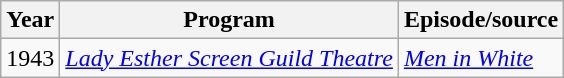<table class="wikitable">
<tr>
<th>Year</th>
<th>Program</th>
<th>Episode/source</th>
</tr>
<tr>
<td>1943</td>
<td><em><a href='#'>Lady Esther Screen Guild Theatre</a></em></td>
<td><em><a href='#'>Men in White</a></em></td>
</tr>
</table>
